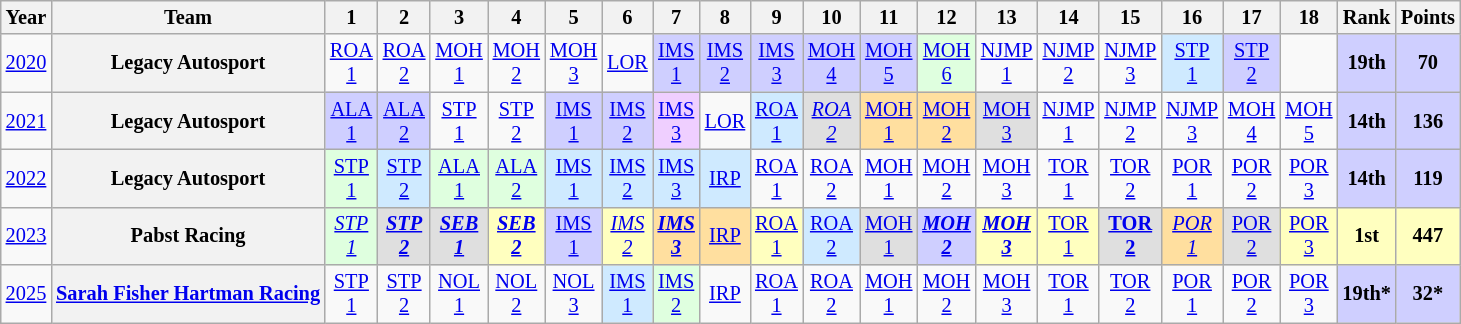<table class="wikitable" style="text-align:center; font-size:85%">
<tr>
<th>Year</th>
<th>Team</th>
<th>1</th>
<th>2</th>
<th>3</th>
<th>4</th>
<th>5</th>
<th>6</th>
<th>7</th>
<th>8</th>
<th>9</th>
<th>10</th>
<th>11</th>
<th>12</th>
<th>13</th>
<th>14</th>
<th>15</th>
<th>16</th>
<th>17</th>
<th>18</th>
<th>Rank</th>
<th>Points</th>
</tr>
<tr>
<td><a href='#'>2020</a></td>
<th nowrap>Legacy Autosport</th>
<td style="background:#;"><a href='#'>ROA<br>1</a><br></td>
<td style="background:#;"><a href='#'>ROA<br>2</a><br></td>
<td style="background:#;"><a href='#'>MOH<br>1</a><br></td>
<td style="background:#;"><a href='#'>MOH<br>2</a><br></td>
<td style="background:#;"><a href='#'>MOH<br>3</a><br></td>
<td style="background:#;"><a href='#'>LOR</a><br></td>
<td style="background:#CFCFFF;"><a href='#'>IMS<br>1</a><br></td>
<td style="background:#CFCFFF;"><a href='#'>IMS<br>2</a><br></td>
<td style="background:#CFCFFF;"><a href='#'>IMS<br>3</a><br></td>
<td style="background:#CFCFFF;"><a href='#'>MOH<br>4</a><br></td>
<td style="background:#CFCFFF;"><a href='#'>MOH<br>5</a><br></td>
<td style="background:#DFFFDF;"><a href='#'>MOH<br>6</a><br></td>
<td><a href='#'>NJMP<br>1</a></td>
<td><a href='#'>NJMP<br>2</a></td>
<td><a href='#'>NJMP<br>3</a></td>
<td style="background:#CFEAFF;"><a href='#'>STP<br>1</a><br></td>
<td style="background:#CFCFFF;"><a href='#'>STP<br>2</a><br></td>
<td style="background:#;"><br></td>
<th style="background:#CFCFFF;">19th</th>
<th style="background:#CFCFFF;">70</th>
</tr>
<tr>
<td><a href='#'>2021</a></td>
<th nowrap>Legacy Autosport</th>
<td style="background:#CFCFFF;"><a href='#'>ALA<br>1</a><br></td>
<td style="background:#CFCFFF;"><a href='#'>ALA<br>2</a><br></td>
<td style="background:#;"><a href='#'>STP<br>1</a><br></td>
<td style="background:#;"><a href='#'>STP<br>2</a><br></td>
<td style="background:#CFCFFF;"><a href='#'>IMS<br>1</a><br></td>
<td style="background:#CFCFFF;"><a href='#'>IMS<br>2</a><br></td>
<td style="background:#EFCFFF;"><a href='#'>IMS<br>3</a><br></td>
<td style="background:#;"><a href='#'>LOR</a><br></td>
<td style="background:#CFEAFF;"><a href='#'>ROA<br>1</a><br></td>
<td style="background:#DFDFDF;"><em><a href='#'>ROA<br>2</a></em><br></td>
<td style="background:#FFDF9F;"><a href='#'>MOH<br>1</a><br></td>
<td style="background:#FFDF9F;"><a href='#'>MOH<br>2</a><br></td>
<td style="background:#DFDFDF;"><a href='#'>MOH<br>3</a><br></td>
<td style="background:#;"><a href='#'>NJMP<br>1</a><br></td>
<td style="background:#;"><a href='#'>NJMP<br>2</a><br></td>
<td style="background:#;"><a href='#'>NJMP<br>3</a><br></td>
<td style="background:#;"><a href='#'>MOH<br>4</a><br></td>
<td style="background:#;"><a href='#'>MOH<br>5</a><br></td>
<th style="background:#CFCFFF;">14th</th>
<th style="background:#CFCFFF;">136</th>
</tr>
<tr>
<td><a href='#'>2022</a></td>
<th nowrap>Legacy Autosport</th>
<td style="background:#DFFFDF;"><a href='#'>STP<br>1</a><br></td>
<td style="background:#CFEAFF;"><a href='#'>STP<br>2</a><br></td>
<td style="background:#DFFFDF;"><a href='#'>ALA<br>1</a><br></td>
<td style="background:#DFFFDF;"><a href='#'>ALA<br>2</a><br></td>
<td style="background:#CFEAFF;"><a href='#'>IMS<br>1</a><br></td>
<td style="background:#CFEAFF;"><a href='#'>IMS<br>2</a><br></td>
<td style="background:#CFEAFF;"><a href='#'>IMS<br>3</a><br></td>
<td style="background:#CFEAFF;"><a href='#'>IRP</a><br></td>
<td style="background:#;"><a href='#'>ROA<br>1</a><br></td>
<td style="background:#;"><a href='#'>ROA<br>2</a><br></td>
<td style="background:#;"><a href='#'>MOH<br>1</a><br></td>
<td style="background:#;"><a href='#'>MOH<br>2</a><br></td>
<td style="background:#;"><a href='#'>MOH<br>3</a><br></td>
<td style="background:#;"><a href='#'>TOR<br>1</a><br></td>
<td style="background:#;"><a href='#'>TOR<br>2</a><br></td>
<td style="background:#;"><a href='#'>POR<br>1</a><br></td>
<td style="background:#;"><a href='#'>POR<br>2</a><br></td>
<td style="background:#;"><a href='#'>POR<br>3</a><br></td>
<th style="background:#CFCFFF;">14th</th>
<th style="background:#CFCFFF;">119</th>
</tr>
<tr>
<td><a href='#'>2023</a></td>
<th nowrap>Pabst Racing</th>
<td style="background:#DFFFDF;"><em><a href='#'>STP<br>1</a></em><br></td>
<td style="background:#DFDFDF;"><strong><em><a href='#'>STP<br>2</a></em></strong><br></td>
<td style="background:#DFDFDF;"><strong><em><a href='#'>SEB<br>1</a></em></strong><br></td>
<td style="background:#FFFFBF;"><strong><em><a href='#'>SEB<br>2</a></em></strong><br></td>
<td style="background:#CFCFFF;"><a href='#'>IMS<br>1</a><br></td>
<td style="background:#FFFFBF;"><em><a href='#'>IMS<br>2</a></em><br></td>
<td style="background:#FFDF9F;"><strong><em><a href='#'>IMS<br>3</a></em></strong><br></td>
<td style="background:#FFDF9F;"><a href='#'>IRP</a><br></td>
<td style="background:#FFFFBF;"><a href='#'>ROA<br>1</a><br></td>
<td style="background:#CFEAFF;"><a href='#'>ROA<br>2</a><br></td>
<td style="background:#DFDFDF;"><a href='#'>MOH<br>1</a><br></td>
<td style="background:#CFCFFF;"><strong><em><a href='#'>MOH<br>2</a></em></strong><br></td>
<td style="background:#FFFFBF;"><strong><em><a href='#'>MOH<br>3</a></em></strong><br></td>
<td style="background:#FFFFBF;"><a href='#'>TOR<br>1</a><br></td>
<td style="background:#DFDFDF;"><strong><a href='#'>TOR<br>2</a></strong><br></td>
<td style="background:#FFDF9F;"><em><a href='#'>POR<br>1</a></em><br></td>
<td style="background:#DFDFDF;"><a href='#'>POR<br>2</a><br></td>
<td style="background:#FFFFBF;"><a href='#'>POR<br>3</a><br></td>
<th style="background:#FFFFBF;">1st</th>
<th style="background:#FFFFBF;">447</th>
</tr>
<tr>
<td><a href='#'>2025</a></td>
<th><a href='#'>Sarah Fisher Hartman Racing</a></th>
<td style="background:#;"><a href='#'>STP<br>1</a><br></td>
<td style="background:#;"><a href='#'>STP<br>2</a><br></td>
<td style="background:#;"><a href='#'>NOL<br>1</a><br></td>
<td style="background:#;"><a href='#'>NOL<br>2</a><br></td>
<td style="background:#;"><a href='#'>NOL<br>3</a><br></td>
<td style="background:#CFEAFF;"><a href='#'>IMS<br>1</a><br></td>
<td style="background:#DFFFDF;"><a href='#'>IMS<br>2</a><br></td>
<td style="background:#;"><a href='#'>IRP</a><br></td>
<td style="background:#;"><a href='#'>ROA<br>1</a><br></td>
<td style="background:#;"><a href='#'>ROA<br>2</a><br></td>
<td style="background:#;"><a href='#'>MOH<br>1</a><br></td>
<td style="background:#;"><a href='#'>MOH<br>2</a><br></td>
<td style="background:#;"><a href='#'>MOH<br>3</a><br></td>
<td style="background:#;"><a href='#'>TOR<br>1</a><br></td>
<td style="background:#;"><a href='#'>TOR<br>2</a><br></td>
<td style="background:#;"><a href='#'>POR<br>1</a><br></td>
<td style="background:#;"><a href='#'>POR<br>2</a><br></td>
<td style="background:#;"><a href='#'>POR<br>3</a><br></td>
<th style="background:#CFCFFF;">19th*</th>
<th style="background:#CFCFFF;">32*</th>
</tr>
</table>
